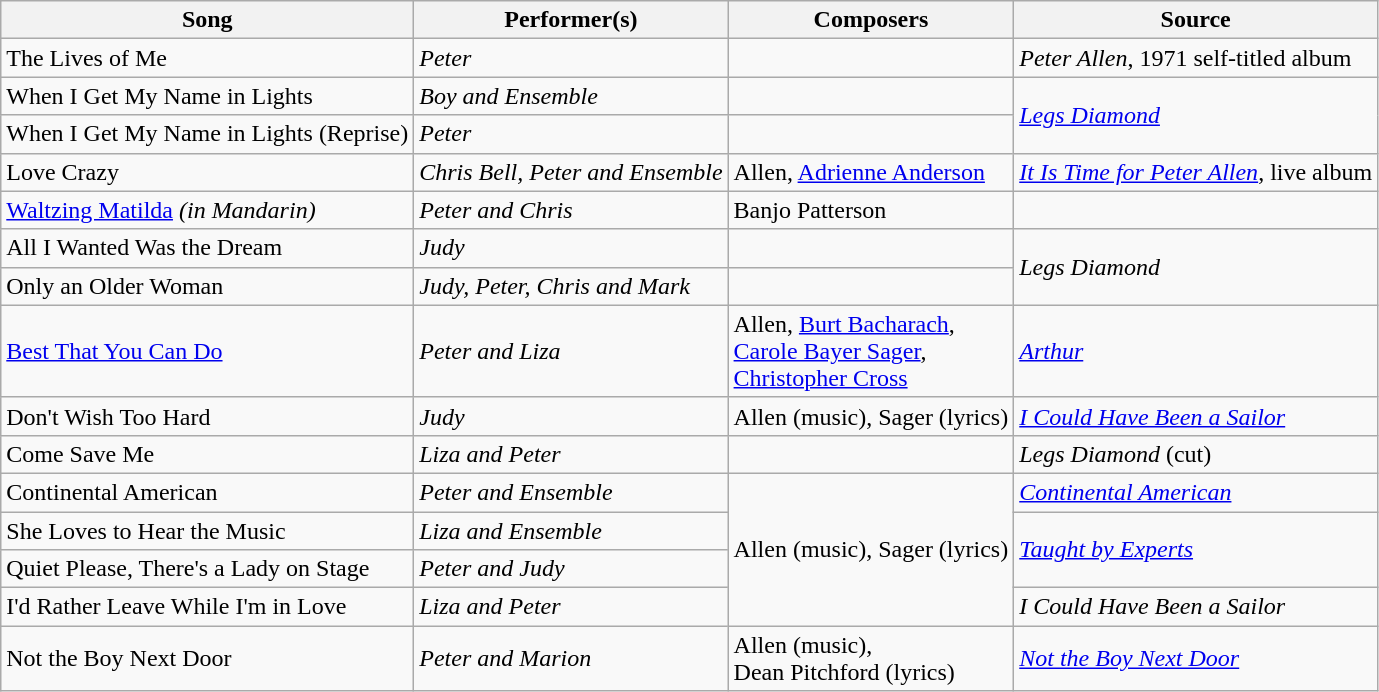<table class="wikitable">
<tr>
<th>Song</th>
<th>Performer(s)</th>
<th>Composers</th>
<th>Source</th>
</tr>
<tr>
<td>The Lives of Me</td>
<td><em>Peter</em></td>
<td></td>
<td><em>Peter Allen</em>, 1971 self-titled album</td>
</tr>
<tr>
<td>When I Get My Name in Lights</td>
<td><em>Boy and Ensemble</em></td>
<td></td>
<td rowspan="2"><em><a href='#'>Legs Diamond</a></em></td>
</tr>
<tr>
<td>When I Get My Name in Lights (Reprise)</td>
<td><em>Peter</em></td>
<td></td>
</tr>
<tr>
<td>Love Crazy</td>
<td><em>Chris Bell, Peter and Ensemble</em></td>
<td>Allen, <a href='#'>Adrienne Anderson</a></td>
<td><em><a href='#'>It Is Time for Peter Allen</a></em>, live album</td>
</tr>
<tr>
<td><a href='#'>Waltzing Matilda</a> <em>(in Mandarin)</em></td>
<td><em>Peter and Chris</em></td>
<td>Banjo Patterson</td>
<td></td>
</tr>
<tr>
<td>All I Wanted Was the Dream</td>
<td><em>Judy</em></td>
<td></td>
<td rowspan="2"><em>Legs Diamond</em></td>
</tr>
<tr>
<td>Only an Older Woman</td>
<td><em>Judy, Peter, Chris and Mark</em></td>
<td></td>
</tr>
<tr>
<td><a href='#'>Best That You Can Do</a></td>
<td><em>Peter and Liza</em></td>
<td>Allen, <a href='#'>Burt Bacharach</a>,<br><a href='#'>Carole Bayer Sager</a>,<br><a href='#'>Christopher Cross</a></td>
<td><em><a href='#'>Arthur</a></em></td>
</tr>
<tr>
<td>Don't Wish Too Hard</td>
<td><em>Judy</em></td>
<td>Allen (music), Sager (lyrics)</td>
<td><em><a href='#'>I Could Have Been a Sailor</a></em></td>
</tr>
<tr>
<td>Come Save Me</td>
<td><em>Liza and Peter</em></td>
<td></td>
<td><em>Legs Diamond</em> (cut)</td>
</tr>
<tr>
<td>Continental American</td>
<td><em>Peter and Ensemble</em></td>
<td rowspan="4">Allen (music), Sager (lyrics)</td>
<td><em><a href='#'>Continental American</a></em></td>
</tr>
<tr>
<td>She Loves to Hear the Music</td>
<td><em>Liza and Ensemble</em></td>
<td rowspan="2"><em><a href='#'>Taught by Experts</a></em></td>
</tr>
<tr>
<td>Quiet Please, There's a Lady on Stage</td>
<td><em>Peter and Judy</em></td>
</tr>
<tr>
<td>I'd Rather Leave While I'm in Love</td>
<td><em>Liza and Peter</em></td>
<td><em>I Could Have Been a Sailor</em></td>
</tr>
<tr>
<td>Not the Boy Next Door</td>
<td><em>Peter and Marion</em></td>
<td>Allen (music),<br>Dean Pitchford (lyrics)</td>
<td><em><a href='#'>Not the Boy Next Door</a></em></td>
</tr>
</table>
